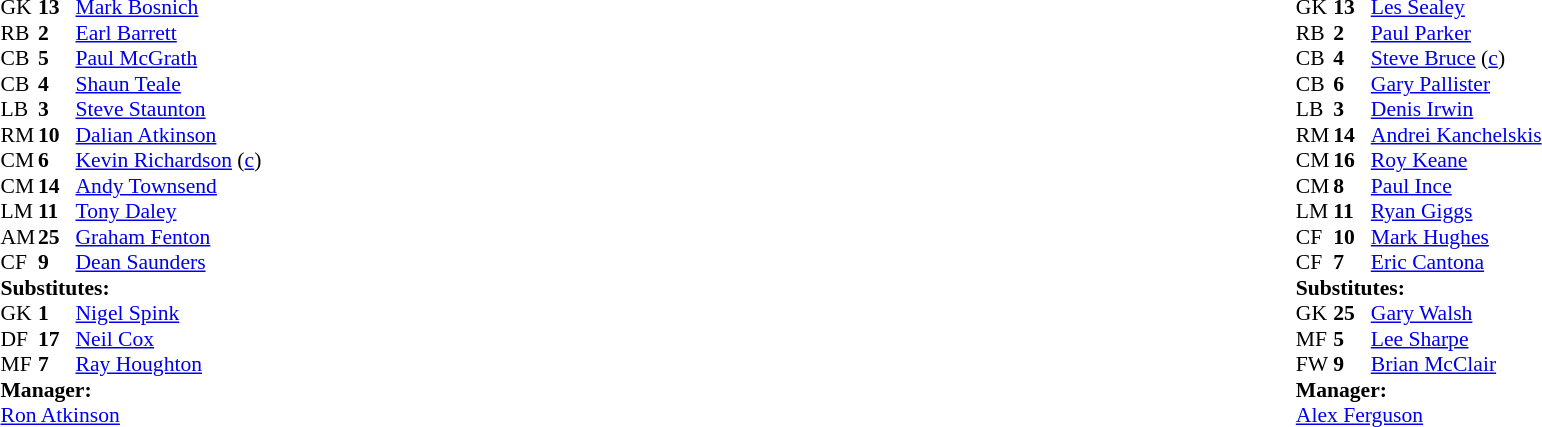<table width=100%>
<tr>
<td valign=top width=50%><br><table style=font-size:90% cellspacing=0 cellpadding=0>
<tr>
<th width=25></th>
<th width=25></th>
</tr>
<tr>
<td>GK</td>
<td><strong>13</strong></td>
<td> <a href='#'>Mark Bosnich</a></td>
</tr>
<tr>
<td>RB</td>
<td><strong>2</strong></td>
<td> <a href='#'>Earl Barrett</a></td>
</tr>
<tr>
<td>CB</td>
<td><strong>5</strong></td>
<td> <a href='#'>Paul McGrath</a></td>
</tr>
<tr>
<td>CB</td>
<td><strong>4</strong></td>
<td> <a href='#'>Shaun Teale</a></td>
</tr>
<tr>
<td>LB</td>
<td><strong>3</strong></td>
<td> <a href='#'>Steve Staunton</a></td>
<td></td>
<td></td>
</tr>
<tr>
<td>RM</td>
<td><strong>10</strong></td>
<td> <a href='#'>Dalian Atkinson</a></td>
</tr>
<tr>
<td>CM</td>
<td><strong>6</strong></td>
<td> <a href='#'>Kevin Richardson</a> (<a href='#'>c</a>)</td>
</tr>
<tr>
<td>CM</td>
<td><strong>14</strong></td>
<td> <a href='#'>Andy Townsend</a></td>
</tr>
<tr>
<td>LM</td>
<td><strong>11</strong></td>
<td> <a href='#'>Tony Daley</a></td>
</tr>
<tr>
<td>AM</td>
<td><strong>25</strong></td>
<td> <a href='#'>Graham Fenton</a></td>
</tr>
<tr>
<td>CF</td>
<td><strong>9</strong></td>
<td> <a href='#'>Dean Saunders</a></td>
</tr>
<tr>
<td colspan=3><strong>Substitutes:</strong></td>
</tr>
<tr>
<td>GK</td>
<td><strong>1</strong></td>
<td> <a href='#'>Nigel Spink</a></td>
</tr>
<tr>
<td>DF</td>
<td><strong>17</strong></td>
<td> <a href='#'>Neil Cox</a></td>
<td></td>
<td></td>
</tr>
<tr>
<td>MF</td>
<td><strong>7</strong></td>
<td> <a href='#'>Ray Houghton</a></td>
</tr>
<tr>
<td colspan=3><strong>Manager:</strong></td>
</tr>
<tr>
<td colspan=4> <a href='#'>Ron Atkinson</a></td>
</tr>
</table>
</td>
<td valign="top"></td>
<td valign="top" width="50%"><br><table style="font-size:90%" cellspacing="0" cellpadding="0" align=center>
<tr>
<th width=25></th>
<th width=25></th>
</tr>
<tr>
<td>GK</td>
<td><strong>13</strong></td>
<td> <a href='#'>Les Sealey</a></td>
</tr>
<tr>
<td>RB</td>
<td><strong>2</strong></td>
<td> <a href='#'>Paul Parker</a></td>
</tr>
<tr>
<td>CB</td>
<td><strong>4</strong></td>
<td> <a href='#'>Steve Bruce</a> (<a href='#'>c</a>)</td>
<td></td>
<td></td>
</tr>
<tr>
<td>CB</td>
<td><strong>6</strong></td>
<td> <a href='#'>Gary Pallister</a></td>
</tr>
<tr>
<td>LB</td>
<td><strong>3</strong></td>
<td> <a href='#'>Denis Irwin</a></td>
</tr>
<tr>
<td>RM</td>
<td><strong>14</strong></td>
<td> <a href='#'>Andrei Kanchelskis</a></td>
<td></td>
</tr>
<tr>
<td>CM</td>
<td><strong>16</strong></td>
<td> <a href='#'>Roy Keane</a></td>
</tr>
<tr>
<td>CM</td>
<td><strong>8</strong></td>
<td> <a href='#'>Paul Ince</a></td>
</tr>
<tr>
<td>LM</td>
<td><strong>11</strong></td>
<td> <a href='#'>Ryan Giggs</a></td>
<td></td>
<td></td>
</tr>
<tr>
<td>CF</td>
<td><strong>10</strong></td>
<td> <a href='#'>Mark Hughes</a></td>
</tr>
<tr>
<td>CF</td>
<td><strong>7</strong></td>
<td> <a href='#'>Eric Cantona</a></td>
</tr>
<tr>
<td colspan=3><strong>Substitutes:</strong></td>
</tr>
<tr>
<td>GK</td>
<td><strong>25</strong></td>
<td> <a href='#'>Gary Walsh</a></td>
</tr>
<tr>
<td>MF</td>
<td><strong>5</strong></td>
<td> <a href='#'>Lee Sharpe</a></td>
<td></td>
<td></td>
</tr>
<tr>
<td>FW</td>
<td><strong>9</strong></td>
<td> <a href='#'>Brian McClair</a></td>
<td></td>
<td></td>
</tr>
<tr>
<td colspan=3><strong>Manager:</strong></td>
</tr>
<tr>
<td colspan=4> <a href='#'>Alex Ferguson</a></td>
</tr>
</table>
</td>
</tr>
</table>
